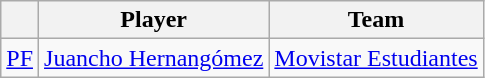<table class="wikitable">
<tr>
<th align="center"></th>
<th align="center">Player</th>
<th align="center">Team</th>
</tr>
<tr>
<td align=center><a href='#'>PF</a></td>
<td> <a href='#'>Juancho Hernangómez</a></td>
<td><a href='#'>Movistar Estudiantes</a></td>
</tr>
</table>
